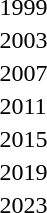<table>
<tr>
<td>1999</td>
<td></td>
<td></td>
<td></td>
</tr>
<tr>
<td>2003</td>
<td></td>
<td></td>
<td></td>
</tr>
<tr>
<td>2007</td>
<td></td>
<td></td>
<td></td>
</tr>
<tr>
<td>2011<br></td>
<td></td>
<td></td>
<td></td>
</tr>
<tr>
<td>2015<br></td>
<td></td>
<td></td>
<td></td>
</tr>
<tr>
<td>2019<br></td>
<td></td>
<td></td>
<td></td>
</tr>
<tr>
<td>2023<br></td>
<td></td>
<td></td>
<td></td>
</tr>
</table>
